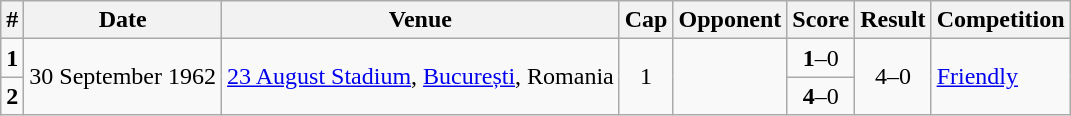<table class="wikitable">
<tr>
<th>#</th>
<th>Date</th>
<th>Venue</th>
<th>Cap</th>
<th>Opponent</th>
<th>Score</th>
<th>Result</th>
<th>Competition</th>
</tr>
<tr>
<td align="center"><strong>1</strong></td>
<td rowspan="2">30 September 1962</td>
<td rowspan="2"><a href='#'>23 August Stadium</a>, <a href='#'>București</a>, Romania</td>
<td rowspan="2" align=center>1</td>
<td rowspan="2"></td>
<td align="center"><strong>1</strong>–0</td>
<td rowspan="2" align="center">4–0</td>
<td rowspan="2"><a href='#'>Friendly</a></td>
</tr>
<tr>
<td align="center"><strong>2</strong></td>
<td align="center"><strong>4</strong>–0</td>
</tr>
</table>
